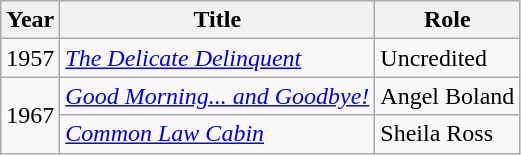<table class="wikitable">
<tr>
<th>Year</th>
<th>Title</th>
<th>Role</th>
</tr>
<tr>
<td>1957</td>
<td><em><a href='#'>The Delicate Delinquent</a></em></td>
<td>Uncredited</td>
</tr>
<tr>
<td rowspan="2">1967</td>
<td><em><a href='#'>Good Morning... and Goodbye!</a></em></td>
<td>Angel Boland</td>
</tr>
<tr>
<td><em><a href='#'>Common Law Cabin</a></em></td>
<td>Sheila Ross</td>
</tr>
</table>
